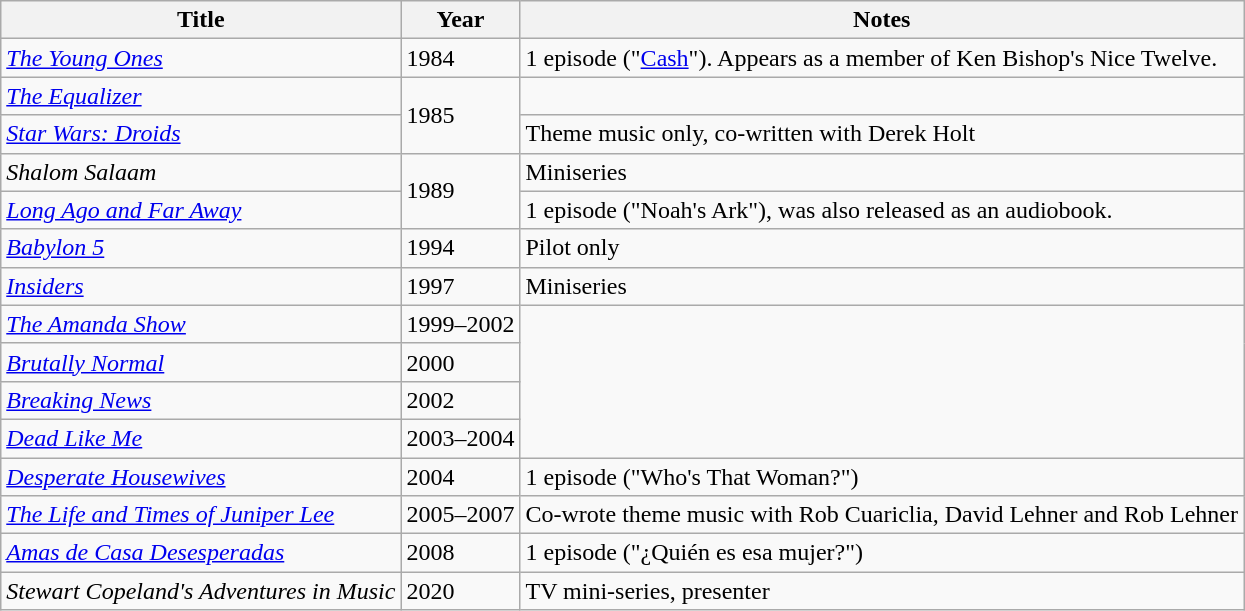<table class="wikitable">
<tr>
<th>Title</th>
<th>Year</th>
<th>Notes</th>
</tr>
<tr>
<td><em><a href='#'>The Young Ones</a></em></td>
<td>1984</td>
<td>1 episode ("<a href='#'>Cash</a>"). Appears as a member of Ken Bishop's Nice Twelve.</td>
</tr>
<tr>
<td><em><a href='#'>The Equalizer</a></em></td>
<td rowspan="2" scope="row">1985</td>
<td></td>
</tr>
<tr>
<td><em><a href='#'>Star Wars: Droids</a></em></td>
<td>Theme music only, co-written with Derek Holt</td>
</tr>
<tr>
<td><em>Shalom Salaam</em></td>
<td rowspan="2" scope="row">1989</td>
<td>Miniseries</td>
</tr>
<tr>
<td><em><a href='#'>Long Ago and Far Away</a></em></td>
<td>1 episode ("Noah's Ark"), was also released as an audiobook.</td>
</tr>
<tr>
<td><em><a href='#'>Babylon 5</a></em></td>
<td>1994</td>
<td>Pilot only</td>
</tr>
<tr>
<td><em><a href='#'>Insiders</a></em></td>
<td>1997</td>
<td>Miniseries</td>
</tr>
<tr>
<td><em><a href='#'>The Amanda Show</a></em></td>
<td>1999–2002</td>
<td rowspan="4" scope="row"></td>
</tr>
<tr>
<td><em><a href='#'>Brutally Normal</a></em></td>
<td>2000</td>
</tr>
<tr>
<td><em><a href='#'>Breaking News</a></em></td>
<td>2002</td>
</tr>
<tr>
<td><em><a href='#'>Dead Like Me</a></em></td>
<td>2003–2004</td>
</tr>
<tr>
<td><em><a href='#'>Desperate Housewives</a></em></td>
<td>2004</td>
<td>1 episode ("Who's That Woman?")</td>
</tr>
<tr>
<td><em><a href='#'>The Life and Times of Juniper Lee</a></em></td>
<td>2005–2007</td>
<td>Co-wrote theme music with Rob Cuariclia, David Lehner and Rob Lehner</td>
</tr>
<tr>
<td><em><a href='#'>Amas de Casa Desesperadas</a></em></td>
<td>2008</td>
<td>1 episode ("¿Quién es esa mujer?")</td>
</tr>
<tr>
<td><em>Stewart Copeland's Adventures in Music</em></td>
<td>2020</td>
<td>TV mini-series, presenter</td>
</tr>
</table>
